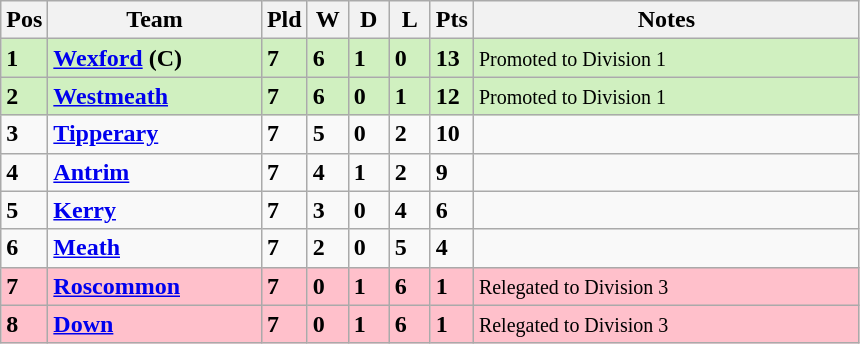<table class="wikitable" style="text-align: centre;">
<tr>
<th width=20>Pos</th>
<th width=135>Team</th>
<th width=20>Pld</th>
<th width=20>W</th>
<th width=20>D</th>
<th width=20>L</th>
<th width=20>Pts</th>
<th width=250>Notes</th>
</tr>
<tr style="background:#D0F0C0;">
<td><strong>1</strong></td>
<td align=left><strong> <a href='#'>Wexford</a> (C)</strong></td>
<td><strong>7</strong></td>
<td><strong>6</strong></td>
<td><strong>1</strong></td>
<td><strong>0</strong></td>
<td><strong>13</strong></td>
<td><small> Promoted to Division 1</small></td>
</tr>
<tr style="background:#D0F0C0;">
<td><strong>2</strong></td>
<td align=left><strong> <a href='#'>Westmeath</a></strong></td>
<td><strong>7</strong></td>
<td><strong>6</strong></td>
<td><strong>0</strong></td>
<td><strong>1</strong></td>
<td><strong>12</strong></td>
<td><small> Promoted to Division 1</small></td>
</tr>
<tr style>
<td><strong>3</strong></td>
<td align=left><strong> <a href='#'>Tipperary</a> </strong></td>
<td><strong>7</strong></td>
<td><strong>5</strong></td>
<td><strong>0</strong></td>
<td><strong>2</strong></td>
<td><strong>10</strong></td>
<td></td>
</tr>
<tr style>
<td><strong>4</strong></td>
<td align=left><strong> <a href='#'>Antrim</a> </strong></td>
<td><strong>7</strong></td>
<td><strong>4</strong></td>
<td><strong>1</strong></td>
<td><strong>2</strong></td>
<td><strong>9</strong></td>
<td></td>
</tr>
<tr style>
<td><strong>5</strong></td>
<td align=left><strong> <a href='#'>Kerry</a> </strong></td>
<td><strong>7</strong></td>
<td><strong>3</strong></td>
<td><strong>0</strong></td>
<td><strong>4</strong></td>
<td><strong>6</strong></td>
<td></td>
</tr>
<tr style>
<td><strong>6</strong></td>
<td align=left><strong> <a href='#'>Meath</a> </strong></td>
<td><strong>7</strong></td>
<td><strong>2</strong></td>
<td><strong>0</strong></td>
<td><strong>5</strong></td>
<td><strong>4</strong></td>
<td></td>
</tr>
<tr style="background:#FFC0CB;">
<td><strong>7</strong></td>
<td align=left><strong> <a href='#'>Roscommon</a></strong></td>
<td><strong>7</strong></td>
<td><strong>0</strong></td>
<td><strong>1</strong></td>
<td><strong>6</strong></td>
<td><strong>1</strong></td>
<td><small> Relegated to Division 3</small></td>
</tr>
<tr style="background:#FFC0CB;">
<td><strong>8</strong></td>
<td align=left><strong> <a href='#'>Down</a></strong></td>
<td><strong>7</strong></td>
<td><strong>0</strong></td>
<td><strong>1</strong></td>
<td><strong>6</strong></td>
<td><strong>1</strong></td>
<td><small> Relegated to Division 3</small></td>
</tr>
</table>
